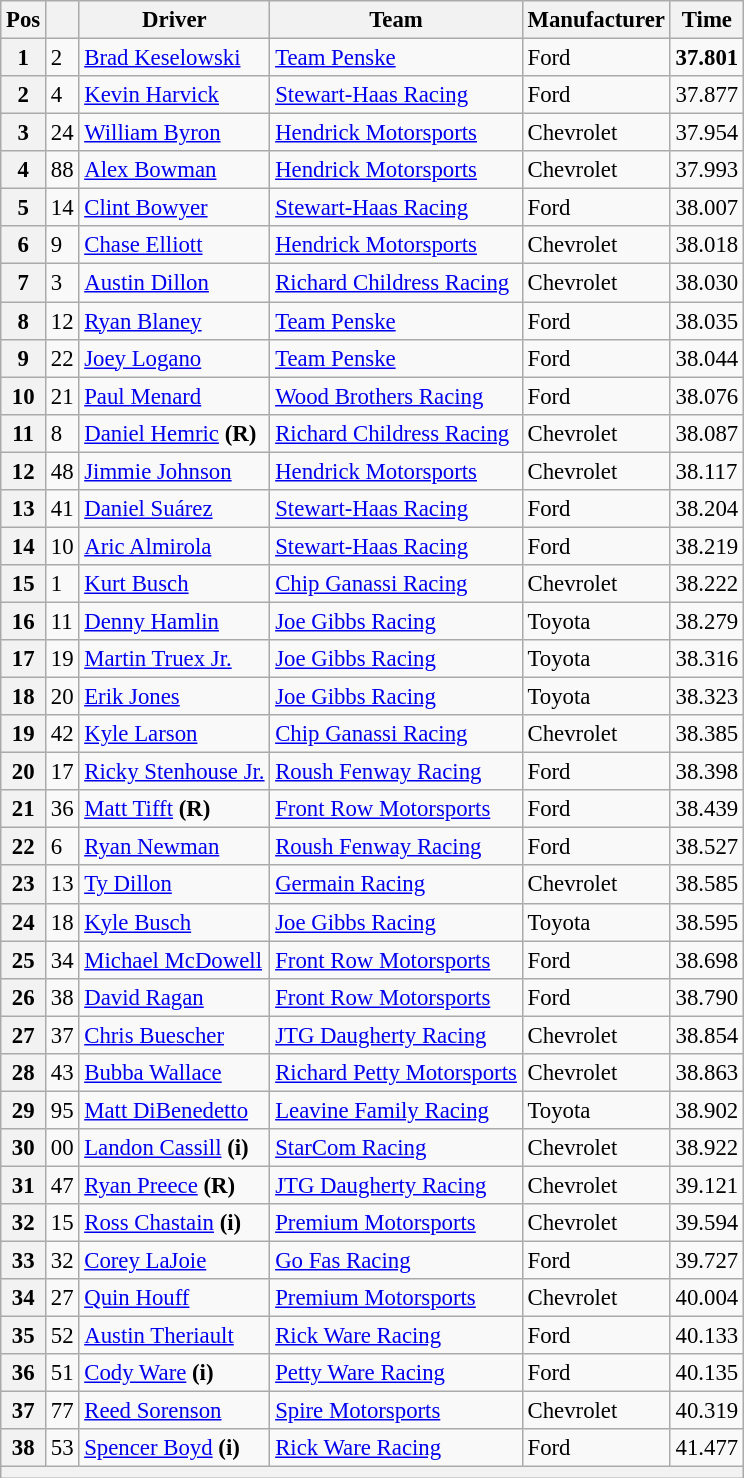<table class="wikitable" style="font-size:95%">
<tr>
<th>Pos</th>
<th></th>
<th>Driver</th>
<th>Team</th>
<th>Manufacturer</th>
<th>Time</th>
</tr>
<tr>
<th>1</th>
<td>2</td>
<td><a href='#'>Brad Keselowski</a></td>
<td><a href='#'>Team Penske</a></td>
<td>Ford</td>
<td><strong>37.801</strong></td>
</tr>
<tr>
<th>2</th>
<td>4</td>
<td><a href='#'>Kevin Harvick</a></td>
<td><a href='#'>Stewart-Haas Racing</a></td>
<td>Ford</td>
<td>37.877</td>
</tr>
<tr>
<th>3</th>
<td>24</td>
<td><a href='#'>William Byron</a></td>
<td><a href='#'>Hendrick Motorsports</a></td>
<td>Chevrolet</td>
<td>37.954</td>
</tr>
<tr>
<th>4</th>
<td>88</td>
<td><a href='#'>Alex Bowman</a></td>
<td><a href='#'>Hendrick Motorsports</a></td>
<td>Chevrolet</td>
<td>37.993</td>
</tr>
<tr>
<th>5</th>
<td>14</td>
<td><a href='#'>Clint Bowyer</a></td>
<td><a href='#'>Stewart-Haas Racing</a></td>
<td>Ford</td>
<td>38.007</td>
</tr>
<tr>
<th>6</th>
<td>9</td>
<td><a href='#'>Chase Elliott</a></td>
<td><a href='#'>Hendrick Motorsports</a></td>
<td>Chevrolet</td>
<td>38.018</td>
</tr>
<tr>
<th>7</th>
<td>3</td>
<td><a href='#'>Austin Dillon</a></td>
<td><a href='#'>Richard Childress Racing</a></td>
<td>Chevrolet</td>
<td>38.030</td>
</tr>
<tr>
<th>8</th>
<td>12</td>
<td><a href='#'>Ryan Blaney</a></td>
<td><a href='#'>Team Penske</a></td>
<td>Ford</td>
<td>38.035</td>
</tr>
<tr>
<th>9</th>
<td>22</td>
<td><a href='#'>Joey Logano</a></td>
<td><a href='#'>Team Penske</a></td>
<td>Ford</td>
<td>38.044</td>
</tr>
<tr>
<th>10</th>
<td>21</td>
<td><a href='#'>Paul Menard</a></td>
<td><a href='#'>Wood Brothers Racing</a></td>
<td>Ford</td>
<td>38.076</td>
</tr>
<tr>
<th>11</th>
<td>8</td>
<td><a href='#'>Daniel Hemric</a> <strong>(R)</strong></td>
<td><a href='#'>Richard Childress Racing</a></td>
<td>Chevrolet</td>
<td>38.087</td>
</tr>
<tr>
<th>12</th>
<td>48</td>
<td><a href='#'>Jimmie Johnson</a></td>
<td><a href='#'>Hendrick Motorsports</a></td>
<td>Chevrolet</td>
<td>38.117</td>
</tr>
<tr>
<th>13</th>
<td>41</td>
<td><a href='#'>Daniel Suárez</a></td>
<td><a href='#'>Stewart-Haas Racing</a></td>
<td>Ford</td>
<td>38.204</td>
</tr>
<tr>
<th>14</th>
<td>10</td>
<td><a href='#'>Aric Almirola</a></td>
<td><a href='#'>Stewart-Haas Racing</a></td>
<td>Ford</td>
<td>38.219</td>
</tr>
<tr>
<th>15</th>
<td>1</td>
<td><a href='#'>Kurt Busch</a></td>
<td><a href='#'>Chip Ganassi Racing</a></td>
<td>Chevrolet</td>
<td>38.222</td>
</tr>
<tr>
<th>16</th>
<td>11</td>
<td><a href='#'>Denny Hamlin</a></td>
<td><a href='#'>Joe Gibbs Racing</a></td>
<td>Toyota</td>
<td>38.279</td>
</tr>
<tr>
<th>17</th>
<td>19</td>
<td><a href='#'>Martin Truex Jr.</a></td>
<td><a href='#'>Joe Gibbs Racing</a></td>
<td>Toyota</td>
<td>38.316</td>
</tr>
<tr>
<th>18</th>
<td>20</td>
<td><a href='#'>Erik Jones</a></td>
<td><a href='#'>Joe Gibbs Racing</a></td>
<td>Toyota</td>
<td>38.323</td>
</tr>
<tr>
<th>19</th>
<td>42</td>
<td><a href='#'>Kyle Larson</a></td>
<td><a href='#'>Chip Ganassi Racing</a></td>
<td>Chevrolet</td>
<td>38.385</td>
</tr>
<tr>
<th>20</th>
<td>17</td>
<td><a href='#'>Ricky Stenhouse Jr.</a></td>
<td><a href='#'>Roush Fenway Racing</a></td>
<td>Ford</td>
<td>38.398</td>
</tr>
<tr>
<th>21</th>
<td>36</td>
<td><a href='#'>Matt Tifft</a> <strong>(R)</strong></td>
<td><a href='#'>Front Row Motorsports</a></td>
<td>Ford</td>
<td>38.439</td>
</tr>
<tr>
<th>22</th>
<td>6</td>
<td><a href='#'>Ryan Newman</a></td>
<td><a href='#'>Roush Fenway Racing</a></td>
<td>Ford</td>
<td>38.527</td>
</tr>
<tr>
<th>23</th>
<td>13</td>
<td><a href='#'>Ty Dillon</a></td>
<td><a href='#'>Germain Racing</a></td>
<td>Chevrolet</td>
<td>38.585</td>
</tr>
<tr>
<th>24</th>
<td>18</td>
<td><a href='#'>Kyle Busch</a></td>
<td><a href='#'>Joe Gibbs Racing</a></td>
<td>Toyota</td>
<td>38.595</td>
</tr>
<tr>
<th>25</th>
<td>34</td>
<td><a href='#'>Michael McDowell</a></td>
<td><a href='#'>Front Row Motorsports</a></td>
<td>Ford</td>
<td>38.698</td>
</tr>
<tr>
<th>26</th>
<td>38</td>
<td><a href='#'>David Ragan</a></td>
<td><a href='#'>Front Row Motorsports</a></td>
<td>Ford</td>
<td>38.790</td>
</tr>
<tr>
<th>27</th>
<td>37</td>
<td><a href='#'>Chris Buescher</a></td>
<td><a href='#'>JTG Daugherty Racing</a></td>
<td>Chevrolet</td>
<td>38.854</td>
</tr>
<tr>
<th>28</th>
<td>43</td>
<td><a href='#'>Bubba Wallace</a></td>
<td><a href='#'>Richard Petty Motorsports</a></td>
<td>Chevrolet</td>
<td>38.863</td>
</tr>
<tr>
<th>29</th>
<td>95</td>
<td><a href='#'>Matt DiBenedetto</a></td>
<td><a href='#'>Leavine Family Racing</a></td>
<td>Toyota</td>
<td>38.902</td>
</tr>
<tr>
<th>30</th>
<td>00</td>
<td><a href='#'>Landon Cassill</a> <strong>(i)</strong></td>
<td><a href='#'>StarCom Racing</a></td>
<td>Chevrolet</td>
<td>38.922</td>
</tr>
<tr>
<th>31</th>
<td>47</td>
<td><a href='#'>Ryan Preece</a> <strong>(R)</strong></td>
<td><a href='#'>JTG Daugherty Racing</a></td>
<td>Chevrolet</td>
<td>39.121</td>
</tr>
<tr>
<th>32</th>
<td>15</td>
<td><a href='#'>Ross Chastain</a> <strong>(i)</strong></td>
<td><a href='#'>Premium Motorsports</a></td>
<td>Chevrolet</td>
<td>39.594</td>
</tr>
<tr>
<th>33</th>
<td>32</td>
<td><a href='#'>Corey LaJoie</a></td>
<td><a href='#'>Go Fas Racing</a></td>
<td>Ford</td>
<td>39.727</td>
</tr>
<tr>
<th>34</th>
<td>27</td>
<td><a href='#'>Quin Houff</a></td>
<td><a href='#'>Premium Motorsports</a></td>
<td>Chevrolet</td>
<td>40.004</td>
</tr>
<tr>
<th>35</th>
<td>52</td>
<td><a href='#'>Austin Theriault</a></td>
<td><a href='#'>Rick Ware Racing</a></td>
<td>Ford</td>
<td>40.133</td>
</tr>
<tr>
<th>36</th>
<td>51</td>
<td><a href='#'>Cody Ware</a> <strong>(i)</strong></td>
<td><a href='#'>Petty Ware Racing</a></td>
<td>Ford</td>
<td>40.135</td>
</tr>
<tr>
<th>37</th>
<td>77</td>
<td><a href='#'>Reed Sorenson</a></td>
<td><a href='#'>Spire Motorsports</a></td>
<td>Chevrolet</td>
<td>40.319</td>
</tr>
<tr>
<th>38</th>
<td>53</td>
<td><a href='#'>Spencer Boyd</a> <strong>(i)</strong></td>
<td><a href='#'>Rick Ware Racing</a></td>
<td>Ford</td>
<td>41.477</td>
</tr>
<tr>
<th colspan="6"></th>
</tr>
</table>
